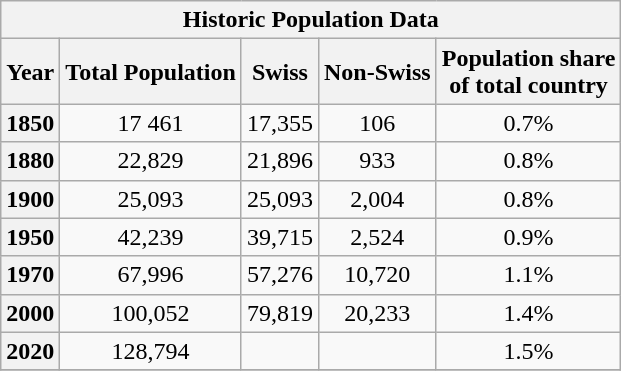<table class="wikitable collapsible">
<tr>
<th colspan="5">Historic Population Data</th>
</tr>
<tr>
<th>Year</th>
<th>Total Population</th>
<th>Swiss</th>
<th>Non-Swiss</th>
<th>Population share <br>of total country</th>
</tr>
<tr>
<th scope="row">1850</th>
<td rowspan="1" align="center">17 461</td>
<td rowspan="1" align="center">17,355</td>
<td rowspan="1" align="center">106</td>
<td align="center">0.7%</td>
</tr>
<tr>
<th>1880</th>
<td rowspan="1" align="center">22,829</td>
<td rowspan="1" align="center">21,896</td>
<td rowspan="1" align="center">933</td>
<td align="center"align="center">0.8%</td>
</tr>
<tr>
<th scope="row">1900</th>
<td rowspan="1" align="center">25,093</td>
<td rowspan="1" align="center">25,093</td>
<td align="center">2,004</td>
<td align="center">0.8%</td>
</tr>
<tr>
<th scope="row">1950</th>
<td rowspan="1" align="center">42,239</td>
<td rowspan="1" align="center">39,715</td>
<td rowspan="1" align="center">2,524</td>
<td align="center">0.9%</td>
</tr>
<tr>
<th scope="row">1970</th>
<td align="center">67,996</td>
<td align="center">57,276</td>
<td rowspan="1" align="center">10,720</td>
<td align="center">1.1%</td>
</tr>
<tr>
<th>2000</th>
<td align="center">100,052</td>
<td align="center">79,819</td>
<td align="center">20,233</td>
<td align="center">1.4%</td>
</tr>
<tr>
<th scope="row">2020</th>
<td align="center">128,794</td>
<td align="center"></td>
<td align="center"></td>
<td align="center">1.5%</td>
</tr>
<tr>
</tr>
</table>
